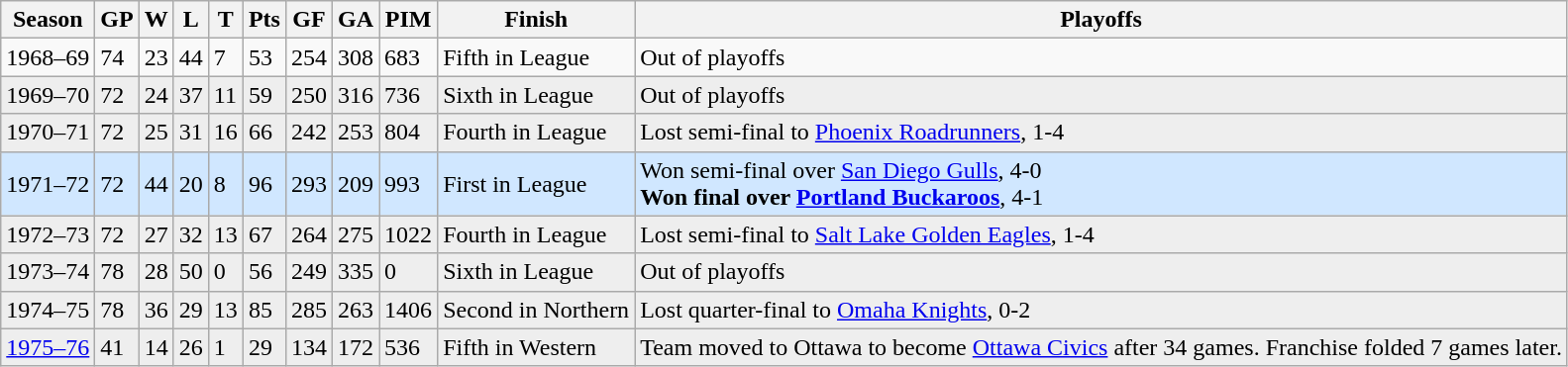<table class="wikitable">
<tr>
<th>Season</th>
<th>GP</th>
<th>W</th>
<th>L</th>
<th>T</th>
<th>Pts</th>
<th>GF</th>
<th>GA</th>
<th>PIM</th>
<th>Finish</th>
<th>Playoffs</th>
</tr>
<tr>
<td>1968–69</td>
<td>74</td>
<td>23</td>
<td>44</td>
<td>7</td>
<td>53</td>
<td>254</td>
<td>308</td>
<td>683</td>
<td>Fifth in League</td>
<td>Out of playoffs</td>
</tr>
<tr bgcolor="#eeeeee">
<td>1969–70</td>
<td>72</td>
<td>24</td>
<td>37</td>
<td>11</td>
<td>59</td>
<td>250</td>
<td>316</td>
<td>736</td>
<td>Sixth in League</td>
<td>Out of playoffs</td>
</tr>
<tr bgcolor="eeeeee">
<td>1970–71</td>
<td>72</td>
<td>25</td>
<td>31</td>
<td>16</td>
<td>66</td>
<td>242</td>
<td>253</td>
<td>804</td>
<td>Fourth in League</td>
<td>Lost semi-final to <a href='#'>Phoenix Roadrunners</a>, 1-4</td>
</tr>
<tr bgcolor="#D0E7FF">
<td>1971–72</td>
<td>72</td>
<td>44</td>
<td>20</td>
<td>8</td>
<td>96</td>
<td>293</td>
<td>209</td>
<td>993</td>
<td>First in League</td>
<td>Won semi-final over <a href='#'>San Diego Gulls</a>, 4-0<br><strong>Won final over <a href='#'>Portland Buckaroos</a></strong>, 4-1</td>
</tr>
<tr bgcolor="#eeeeee">
<td>1972–73</td>
<td>72</td>
<td>27</td>
<td>32</td>
<td>13</td>
<td>67</td>
<td>264</td>
<td>275</td>
<td>1022</td>
<td>Fourth in League</td>
<td>Lost semi-final to <a href='#'>Salt Lake Golden Eagles</a>, 1-4</td>
</tr>
<tr bgcolor="#eeeeee">
<td>1973–74</td>
<td>78</td>
<td>28</td>
<td>50</td>
<td>0</td>
<td>56</td>
<td>249</td>
<td>335</td>
<td>0</td>
<td>Sixth in League</td>
<td>Out of playoffs</td>
</tr>
<tr bgcolor="#eeeeee">
<td>1974–75</td>
<td>78</td>
<td>36</td>
<td>29</td>
<td>13</td>
<td>85</td>
<td>285</td>
<td>263</td>
<td>1406</td>
<td>Second in Northern</td>
<td>Lost quarter-final to <a href='#'>Omaha Knights</a>, 0-2</td>
</tr>
<tr bgcolor="#eeeeee">
<td><a href='#'>1975–76</a></td>
<td>41</td>
<td>14</td>
<td>26</td>
<td>1</td>
<td>29</td>
<td>134</td>
<td>172</td>
<td>536</td>
<td>Fifth in Western</td>
<td>Team moved to Ottawa to become <a href='#'>Ottawa Civics</a> after 34 games. Franchise folded 7 games later.</td>
</tr>
</table>
